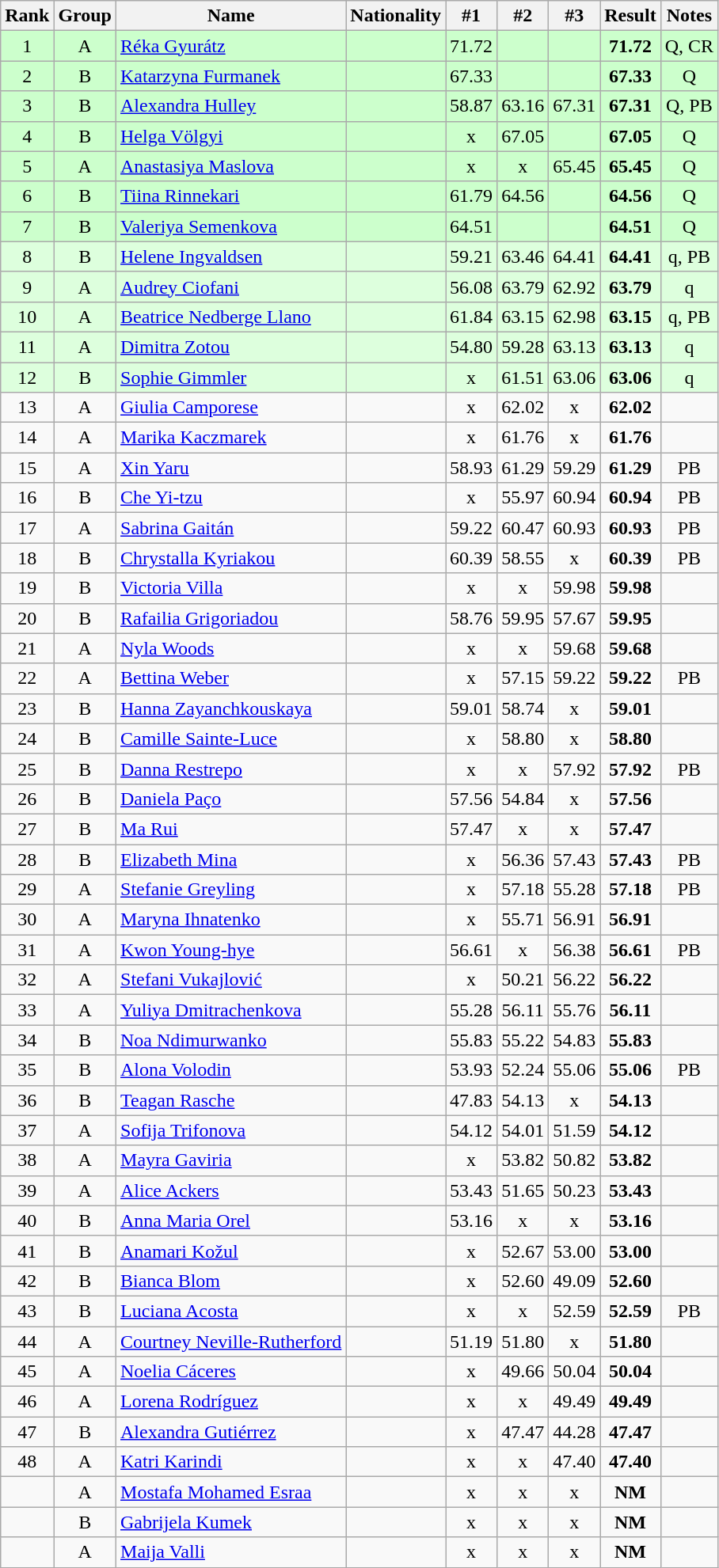<table class="wikitable sortable" style="text-align:center">
<tr>
<th>Rank</th>
<th>Group</th>
<th>Name</th>
<th>Nationality</th>
<th>#1</th>
<th>#2</th>
<th>#3</th>
<th>Result</th>
<th>Notes</th>
</tr>
<tr bgcolor=ccffcc>
<td>1</td>
<td>A</td>
<td align=left><a href='#'>Réka Gyurátz</a></td>
<td align=left></td>
<td>71.72</td>
<td></td>
<td></td>
<td><strong>71.72</strong></td>
<td>Q, CR</td>
</tr>
<tr bgcolor=ccffcc>
<td>2</td>
<td>B</td>
<td align=left><a href='#'>Katarzyna Furmanek</a></td>
<td align=left></td>
<td>67.33</td>
<td></td>
<td></td>
<td><strong>67.33</strong></td>
<td>Q</td>
</tr>
<tr bgcolor=ccffcc>
<td>3</td>
<td>B</td>
<td align=left><a href='#'>Alexandra Hulley</a></td>
<td align=left></td>
<td>58.87</td>
<td>63.16</td>
<td>67.31</td>
<td><strong>67.31</strong></td>
<td>Q, PB</td>
</tr>
<tr bgcolor=ccffcc>
<td>4</td>
<td>B</td>
<td align=left><a href='#'>Helga Völgyi</a></td>
<td align=left></td>
<td>x</td>
<td>67.05</td>
<td></td>
<td><strong>67.05</strong></td>
<td>Q</td>
</tr>
<tr bgcolor=ccffcc>
<td>5</td>
<td>A</td>
<td align=left><a href='#'>Anastasiya Maslova</a></td>
<td align=left></td>
<td>x</td>
<td>x</td>
<td>65.45</td>
<td><strong>65.45</strong></td>
<td>Q</td>
</tr>
<tr bgcolor=ccffcc>
<td>6</td>
<td>B</td>
<td align=left><a href='#'>Tiina Rinnekari</a></td>
<td align=left></td>
<td>61.79</td>
<td>64.56</td>
<td></td>
<td><strong>64.56</strong></td>
<td>Q</td>
</tr>
<tr bgcolor=ccffcc>
<td>7</td>
<td>B</td>
<td align=left><a href='#'>Valeriya Semenkova</a></td>
<td align=left></td>
<td>64.51</td>
<td></td>
<td></td>
<td><strong>64.51</strong></td>
<td>Q</td>
</tr>
<tr bgcolor=ddffdd>
<td>8</td>
<td>B</td>
<td align=left><a href='#'>Helene Ingvaldsen</a></td>
<td align=left></td>
<td>59.21</td>
<td>63.46</td>
<td>64.41</td>
<td><strong>64.41</strong></td>
<td>q, PB</td>
</tr>
<tr bgcolor=ddffdd>
<td>9</td>
<td>A</td>
<td align=left><a href='#'>Audrey Ciofani</a></td>
<td align=left></td>
<td>56.08</td>
<td>63.79</td>
<td>62.92</td>
<td><strong>63.79</strong></td>
<td>q</td>
</tr>
<tr bgcolor=ddffdd>
<td>10</td>
<td>A</td>
<td align=left><a href='#'>Beatrice Nedberge Llano</a></td>
<td align=left></td>
<td>61.84</td>
<td>63.15</td>
<td>62.98</td>
<td><strong>63.15</strong></td>
<td>q, PB</td>
</tr>
<tr bgcolor=ddffdd>
<td>11</td>
<td>A</td>
<td align=left><a href='#'>Dimitra Zotou</a></td>
<td align=left></td>
<td>54.80</td>
<td>59.28</td>
<td>63.13</td>
<td><strong>63.13</strong></td>
<td>q</td>
</tr>
<tr bgcolor=ddffdd>
<td>12</td>
<td>B</td>
<td align=left><a href='#'>Sophie Gimmler</a></td>
<td align=left></td>
<td>x</td>
<td>61.51</td>
<td>63.06</td>
<td><strong>63.06</strong></td>
<td>q</td>
</tr>
<tr>
<td>13</td>
<td>A</td>
<td align=left><a href='#'>Giulia Camporese</a></td>
<td align=left></td>
<td>x</td>
<td>62.02</td>
<td>x</td>
<td><strong>62.02</strong></td>
<td></td>
</tr>
<tr>
<td>14</td>
<td>A</td>
<td align=left><a href='#'>Marika Kaczmarek</a></td>
<td align=left></td>
<td>x</td>
<td>61.76</td>
<td>x</td>
<td><strong>61.76</strong></td>
<td></td>
</tr>
<tr>
<td>15</td>
<td>A</td>
<td align=left><a href='#'>Xin Yaru</a></td>
<td align=left></td>
<td>58.93</td>
<td>61.29</td>
<td>59.29</td>
<td><strong>61.29</strong></td>
<td>PB</td>
</tr>
<tr>
<td>16</td>
<td>B</td>
<td align=left><a href='#'>Che Yi-tzu</a></td>
<td align=left></td>
<td>x</td>
<td>55.97</td>
<td>60.94</td>
<td><strong>60.94</strong></td>
<td>PB</td>
</tr>
<tr>
<td>17</td>
<td>A</td>
<td align=left><a href='#'>Sabrina Gaitán</a></td>
<td align=left></td>
<td>59.22</td>
<td>60.47</td>
<td>60.93</td>
<td><strong>60.93</strong></td>
<td>PB</td>
</tr>
<tr>
<td>18</td>
<td>B</td>
<td align=left><a href='#'>Chrystalla Kyriakou</a></td>
<td align=left></td>
<td>60.39</td>
<td>58.55</td>
<td>x</td>
<td><strong>60.39</strong></td>
<td>PB</td>
</tr>
<tr>
<td>19</td>
<td>B</td>
<td align=left><a href='#'>Victoria Villa</a></td>
<td align=left></td>
<td>x</td>
<td>x</td>
<td>59.98</td>
<td><strong>59.98</strong></td>
<td></td>
</tr>
<tr>
<td>20</td>
<td>B</td>
<td align=left><a href='#'>Rafailia Grigoriadou</a></td>
<td align=left></td>
<td>58.76</td>
<td>59.95</td>
<td>57.67</td>
<td><strong>59.95</strong></td>
<td></td>
</tr>
<tr>
<td>21</td>
<td>A</td>
<td align=left><a href='#'>Nyla Woods</a></td>
<td align=left></td>
<td>x</td>
<td>x</td>
<td>59.68</td>
<td><strong>59.68</strong></td>
<td></td>
</tr>
<tr>
<td>22</td>
<td>A</td>
<td align=left><a href='#'>Bettina Weber</a></td>
<td align=left></td>
<td>x</td>
<td>57.15</td>
<td>59.22</td>
<td><strong>59.22</strong></td>
<td>PB</td>
</tr>
<tr>
<td>23</td>
<td>B</td>
<td align=left><a href='#'>Hanna Zayanchkouskaya</a></td>
<td align=left></td>
<td>59.01</td>
<td>58.74</td>
<td>x</td>
<td><strong>59.01</strong></td>
<td></td>
</tr>
<tr>
<td>24</td>
<td>B</td>
<td align=left><a href='#'>Camille Sainte-Luce</a></td>
<td align=left></td>
<td>x</td>
<td>58.80</td>
<td>x</td>
<td><strong>58.80</strong></td>
<td></td>
</tr>
<tr>
<td>25</td>
<td>B</td>
<td align=left><a href='#'>Danna Restrepo</a></td>
<td align=left></td>
<td>x</td>
<td>x</td>
<td>57.92</td>
<td><strong>57.92</strong></td>
<td>PB</td>
</tr>
<tr>
<td>26</td>
<td>B</td>
<td align=left><a href='#'>Daniela Paço</a></td>
<td align=left></td>
<td>57.56</td>
<td>54.84</td>
<td>x</td>
<td><strong>57.56</strong></td>
<td></td>
</tr>
<tr>
<td>27</td>
<td>B</td>
<td align=left><a href='#'>Ma Rui</a></td>
<td align=left></td>
<td>57.47</td>
<td>x</td>
<td>x</td>
<td><strong>57.47</strong></td>
<td></td>
</tr>
<tr>
<td>28</td>
<td>B</td>
<td align=left><a href='#'>Elizabeth Mina</a></td>
<td align=left></td>
<td>x</td>
<td>56.36</td>
<td>57.43</td>
<td><strong>57.43</strong></td>
<td>PB</td>
</tr>
<tr>
<td>29</td>
<td>A</td>
<td align=left><a href='#'>Stefanie Greyling</a></td>
<td align=left></td>
<td>x</td>
<td>57.18</td>
<td>55.28</td>
<td><strong>57.18</strong></td>
<td>PB</td>
</tr>
<tr>
<td>30</td>
<td>A</td>
<td align=left><a href='#'>Maryna Ihnatenko</a></td>
<td align=left></td>
<td>x</td>
<td>55.71</td>
<td>56.91</td>
<td><strong>56.91</strong></td>
<td></td>
</tr>
<tr>
<td>31</td>
<td>A</td>
<td align=left><a href='#'>Kwon Young-hye</a></td>
<td align=left></td>
<td>56.61</td>
<td>x</td>
<td>56.38</td>
<td><strong>56.61</strong></td>
<td>PB</td>
</tr>
<tr>
<td>32</td>
<td>A</td>
<td align=left><a href='#'>Stefani Vukajlović</a></td>
<td align=left></td>
<td>x</td>
<td>50.21</td>
<td>56.22</td>
<td><strong>56.22</strong></td>
<td></td>
</tr>
<tr>
<td>33</td>
<td>A</td>
<td align=left><a href='#'>Yuliya Dmitrachenkova</a></td>
<td align=left></td>
<td>55.28</td>
<td>56.11</td>
<td>55.76</td>
<td><strong>56.11</strong></td>
<td></td>
</tr>
<tr>
<td>34</td>
<td>B</td>
<td align=left><a href='#'>Noa Ndimurwanko</a></td>
<td align=left></td>
<td>55.83</td>
<td>55.22</td>
<td>54.83</td>
<td><strong>55.83</strong></td>
<td></td>
</tr>
<tr>
<td>35</td>
<td>B</td>
<td align=left><a href='#'>Alona Volodin</a></td>
<td align=left></td>
<td>53.93</td>
<td>52.24</td>
<td>55.06</td>
<td><strong>55.06</strong></td>
<td>PB</td>
</tr>
<tr>
<td>36</td>
<td>B</td>
<td align=left><a href='#'>Teagan Rasche</a></td>
<td align=left></td>
<td>47.83</td>
<td>54.13</td>
<td>x</td>
<td><strong>54.13</strong></td>
<td></td>
</tr>
<tr>
<td>37</td>
<td>A</td>
<td align=left><a href='#'>Sofija Trifonova</a></td>
<td align=left></td>
<td>54.12</td>
<td>54.01</td>
<td>51.59</td>
<td><strong>54.12</strong></td>
<td></td>
</tr>
<tr>
<td>38</td>
<td>A</td>
<td align=left><a href='#'>Mayra Gaviria</a></td>
<td align=left></td>
<td>x</td>
<td>53.82</td>
<td>50.82</td>
<td><strong>53.82</strong></td>
<td></td>
</tr>
<tr>
<td>39</td>
<td>A</td>
<td align=left><a href='#'>Alice Ackers</a></td>
<td align=left></td>
<td>53.43</td>
<td>51.65</td>
<td>50.23</td>
<td><strong>53.43</strong></td>
<td></td>
</tr>
<tr>
<td>40</td>
<td>B</td>
<td align=left><a href='#'>Anna Maria Orel</a></td>
<td align=left></td>
<td>53.16</td>
<td>x</td>
<td>x</td>
<td><strong>53.16</strong></td>
<td></td>
</tr>
<tr>
<td>41</td>
<td>B</td>
<td align=left><a href='#'>Anamari Kožul</a></td>
<td align=left></td>
<td>x</td>
<td>52.67</td>
<td>53.00</td>
<td><strong>53.00</strong></td>
<td></td>
</tr>
<tr>
<td>42</td>
<td>B</td>
<td align=left><a href='#'>Bianca Blom</a></td>
<td align=left></td>
<td>x</td>
<td>52.60</td>
<td>49.09</td>
<td><strong>52.60</strong></td>
<td></td>
</tr>
<tr>
<td>43</td>
<td>B</td>
<td align=left><a href='#'>Luciana Acosta</a></td>
<td align=left></td>
<td>x</td>
<td>x</td>
<td>52.59</td>
<td><strong>52.59</strong></td>
<td>PB</td>
</tr>
<tr>
<td>44</td>
<td>A</td>
<td align=left><a href='#'>Courtney Neville-Rutherford</a></td>
<td align=left></td>
<td>51.19</td>
<td>51.80</td>
<td>x</td>
<td><strong>51.80</strong></td>
<td></td>
</tr>
<tr>
<td>45</td>
<td>A</td>
<td align=left><a href='#'>Noelia Cáceres</a></td>
<td align=left></td>
<td>x</td>
<td>49.66</td>
<td>50.04</td>
<td><strong>50.04</strong></td>
<td></td>
</tr>
<tr>
<td>46</td>
<td>A</td>
<td align=left><a href='#'>Lorena Rodríguez</a></td>
<td align=left></td>
<td>x</td>
<td>x</td>
<td>49.49</td>
<td><strong>49.49</strong></td>
<td></td>
</tr>
<tr>
<td>47</td>
<td>B</td>
<td align=left><a href='#'>Alexandra Gutiérrez</a></td>
<td align=left></td>
<td>x</td>
<td>47.47</td>
<td>44.28</td>
<td><strong>47.47</strong></td>
<td></td>
</tr>
<tr>
<td>48</td>
<td>A</td>
<td align=left><a href='#'>Katri Karindi</a></td>
<td align=left></td>
<td>x</td>
<td>x</td>
<td>47.40</td>
<td><strong>47.40</strong></td>
<td></td>
</tr>
<tr>
<td></td>
<td>A</td>
<td align=left><a href='#'>Mostafa Mohamed Esraa</a></td>
<td align=left></td>
<td>x</td>
<td>x</td>
<td>x</td>
<td><strong>NM</strong></td>
<td></td>
</tr>
<tr>
<td></td>
<td>B</td>
<td align=left><a href='#'>Gabrijela Kumek</a></td>
<td align=left></td>
<td>x</td>
<td>x</td>
<td>x</td>
<td><strong>NM</strong></td>
<td></td>
</tr>
<tr>
<td></td>
<td>A</td>
<td align=left><a href='#'>Maija Valli</a></td>
<td align=left></td>
<td>x</td>
<td>x</td>
<td>x</td>
<td><strong>NM</strong></td>
<td></td>
</tr>
</table>
